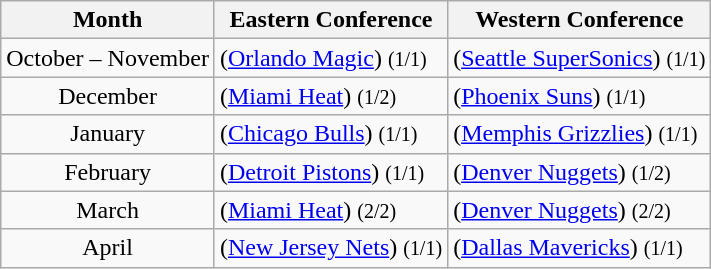<table class="wikitable sortable">
<tr>
<th>Month</th>
<th>Eastern Conference</th>
<th>Western Conference</th>
</tr>
<tr>
<td align=center>October – November</td>
<td> (<a href='#'>Orlando Magic</a>) <small>(1/1)</small></td>
<td> (<a href='#'>Seattle SuperSonics</a>) <small>(1/1)</small></td>
</tr>
<tr>
<td align=center>December</td>
<td> (<a href='#'>Miami Heat</a>) <small>(1/2)</small></td>
<td> (<a href='#'>Phoenix Suns</a>) <small>(1/1)</small></td>
</tr>
<tr>
<td align=center>January</td>
<td> (<a href='#'>Chicago Bulls</a>) <small>(1/1)</small></td>
<td> (<a href='#'>Memphis Grizzlies</a>) <small>(1/1)</small></td>
</tr>
<tr>
<td align=center>February</td>
<td> (<a href='#'>Detroit Pistons</a>) <small>(1/1)</small></td>
<td> (<a href='#'>Denver Nuggets</a>) <small>(1/2)</small></td>
</tr>
<tr>
<td align=center>March</td>
<td> (<a href='#'>Miami Heat</a>) <small>(2/2)</small></td>
<td> (<a href='#'>Denver Nuggets</a>) <small>(2/2)</small></td>
</tr>
<tr>
<td align=center>April</td>
<td> (<a href='#'>New Jersey Nets</a>) <small>(1/1)</small></td>
<td> (<a href='#'>Dallas Mavericks</a>) <small>(1/1)</small></td>
</tr>
</table>
